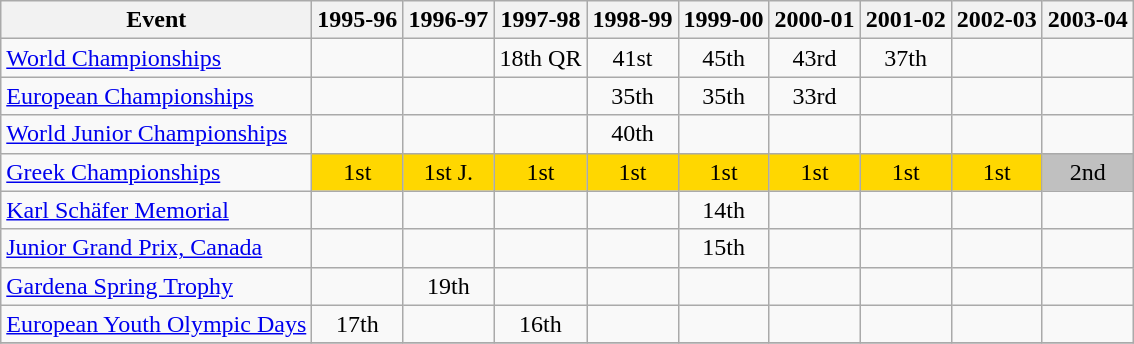<table class="wikitable">
<tr>
<th>Event</th>
<th>1995-96</th>
<th>1996-97</th>
<th>1997-98</th>
<th>1998-99</th>
<th>1999-00</th>
<th>2000-01</th>
<th>2001-02</th>
<th>2002-03</th>
<th>2003-04</th>
</tr>
<tr>
<td><a href='#'>World Championships</a></td>
<td></td>
<td></td>
<td align="center">18th QR</td>
<td align="center">41st</td>
<td align="center">45th</td>
<td align="center">43rd</td>
<td align="center">37th</td>
<td></td>
<td></td>
</tr>
<tr>
<td><a href='#'>European Championships</a></td>
<td></td>
<td></td>
<td></td>
<td align="center">35th</td>
<td align="center">35th</td>
<td align="center">33rd</td>
<td></td>
<td></td>
<td></td>
</tr>
<tr>
<td><a href='#'>World Junior Championships</a></td>
<td></td>
<td></td>
<td></td>
<td align="center">40th</td>
<td></td>
<td></td>
<td></td>
<td></td>
<td></td>
</tr>
<tr>
<td><a href='#'>Greek Championships</a></td>
<td align="center" bgcolor="gold">1st</td>
<td align="center" bgcolor="gold">1st J.</td>
<td align="center" bgcolor="gold">1st</td>
<td align="center" bgcolor="gold">1st</td>
<td align="center" bgcolor="gold">1st</td>
<td align="center" bgcolor="gold">1st</td>
<td align="center" bgcolor="gold">1st</td>
<td align="center" bgcolor="gold">1st</td>
<td align="center" bgcolor="silver">2nd</td>
</tr>
<tr>
<td><a href='#'>Karl Schäfer Memorial</a></td>
<td></td>
<td></td>
<td></td>
<td></td>
<td align="center">14th</td>
<td></td>
<td></td>
<td></td>
<td></td>
</tr>
<tr>
<td><a href='#'>Junior Grand Prix, Canada</a></td>
<td></td>
<td></td>
<td></td>
<td></td>
<td align="center">15th</td>
<td></td>
<td></td>
<td></td>
<td></td>
</tr>
<tr>
<td><a href='#'>Gardena Spring Trophy</a></td>
<td></td>
<td align="center">19th</td>
<td></td>
<td></td>
<td></td>
<td></td>
<td></td>
<td></td>
<td></td>
</tr>
<tr>
<td><a href='#'>European Youth Olympic Days</a></td>
<td align="center">17th</td>
<td></td>
<td align="center">16th</td>
<td></td>
<td></td>
<td></td>
<td></td>
<td></td>
<td></td>
</tr>
<tr>
</tr>
</table>
